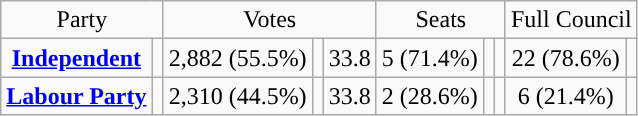<table class=wikitable style="text-align:center;">
<tr>
<td colspan=2>Party</td>
<td colspan=3>Votes</td>
<td colspan=3>Seats</td>
<td colspan=3>Full Council</td>
</tr>
<tr>
<td><strong><a href='#'>Independent</a></strong></td>
<td style="background:"></td>
<td>2,882 (55.5%)</td>
<td></td>
<td> 33.8</td>
<td>5 (71.4%)</td>
<td></td>
<td></td>
<td>22 (78.6%)</td>
<td></td>
</tr>
<tr>
<td><strong><a href='#'>Labour Party</a></strong></td>
<td style="background:"></td>
<td>2,310 (44.5%)</td>
<td></td>
<td> 33.8</td>
<td>2 (28.6%)</td>
<td></td>
<td></td>
<td>6 (21.4%)</td>
<td></td>
</tr>
</table>
